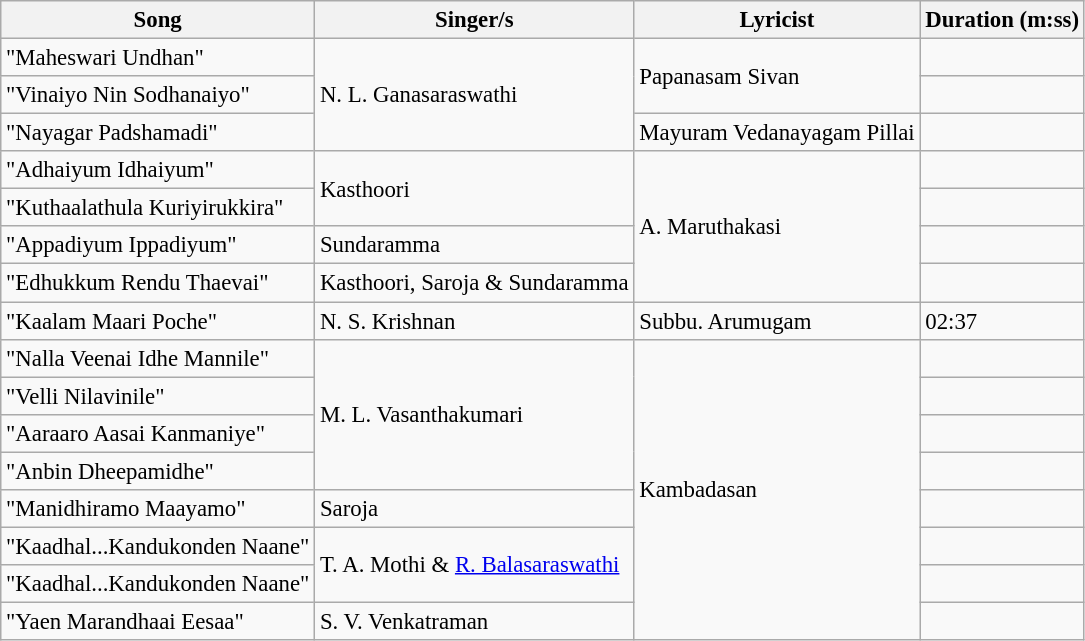<table class="wikitable" style="font-size:95%;">
<tr>
<th>Song</th>
<th>Singer/s</th>
<th>Lyricist</th>
<th>Duration (m:ss)</th>
</tr>
<tr>
<td>"Maheswari Undhan"</td>
<td rowspan=3>N. L. Ganasaraswathi</td>
<td rowspan=2>Papanasam Sivan</td>
<td></td>
</tr>
<tr>
<td>"Vinaiyo Nin Sodhanaiyo"</td>
<td></td>
</tr>
<tr>
<td>"Nayagar Padshamadi"</td>
<td>Mayuram Vedanayagam Pillai</td>
<td></td>
</tr>
<tr>
<td>"Adhaiyum Idhaiyum"</td>
<td rowspan=2>Kasthoori</td>
<td rowspan=4>A. Maruthakasi</td>
<td></td>
</tr>
<tr>
<td>"Kuthaalathula Kuriyirukkira"</td>
<td></td>
</tr>
<tr>
<td>"Appadiyum Ippadiyum"</td>
<td>Sundaramma</td>
<td></td>
</tr>
<tr>
<td>"Edhukkum Rendu Thaevai"</td>
<td>Kasthoori, Saroja & Sundaramma</td>
<td></td>
</tr>
<tr>
<td>"Kaalam Maari Poche"</td>
<td>N. S. Krishnan</td>
<td>Subbu. Arumugam</td>
<td>02:37</td>
</tr>
<tr>
<td>"Nalla Veenai Idhe Mannile"</td>
<td rowspan=4>M. L. Vasanthakumari</td>
<td rowspan=8>Kambadasan</td>
<td></td>
</tr>
<tr>
<td>"Velli Nilavinile"</td>
<td></td>
</tr>
<tr>
<td>"Aaraaro Aasai Kanmaniye"</td>
<td></td>
</tr>
<tr>
<td>"Anbin Dheepamidhe"</td>
<td></td>
</tr>
<tr>
<td>"Manidhiramo Maayamo"</td>
<td>Saroja</td>
<td></td>
</tr>
<tr>
<td>"Kaadhal...Kandukonden Naane"</td>
<td rowspan=2>T. A. Mothi & <a href='#'>R. Balasaraswathi</a></td>
<td></td>
</tr>
<tr>
<td>"Kaadhal...Kandukonden Naane"<br></td>
<td></td>
</tr>
<tr>
<td>"Yaen Marandhaai Eesaa"</td>
<td>S. V. Venkatraman</td>
<td></td>
</tr>
</table>
